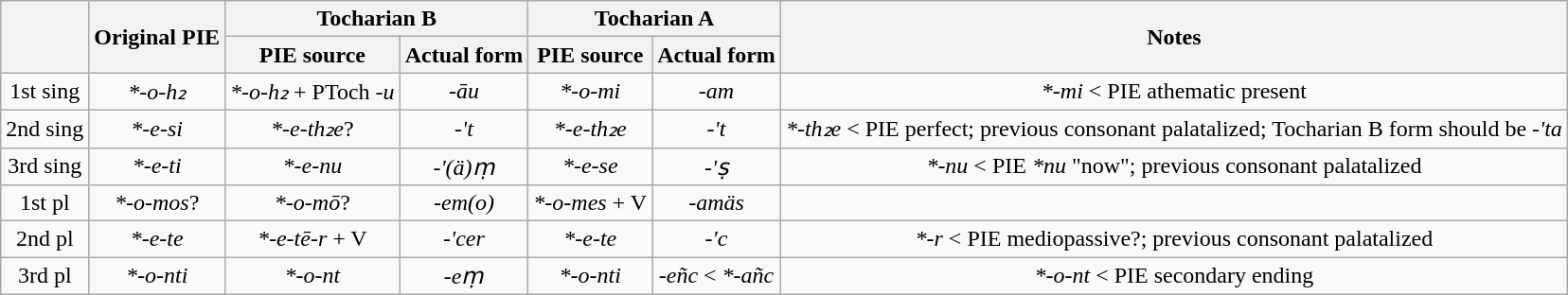<table class="wikitable" style="text-align: center;">
<tr>
<th rowspan=2></th>
<th rowspan=2>Original PIE</th>
<th colspan=2>Tocharian B</th>
<th colspan=2>Tocharian A</th>
<th rowspan=2>Notes</th>
</tr>
<tr>
<th>PIE source</th>
<th>Actual form</th>
<th>PIE source</th>
<th>Actual form</th>
</tr>
<tr>
<td>1st sing</td>
<td><em>*-o-h₂</em></td>
<td><em>*-o-h₂</em> + PToch <em>-u</em></td>
<td><em>-āu</em></td>
<td><em>*-o-mi</em></td>
<td><em>-am</em></td>
<td><em>*-mi</em> < PIE athematic present</td>
</tr>
<tr>
<td>2nd sing</td>
<td><em>*-e-si</em></td>
<td><em>*-e-th₂e</em>?</td>
<td><em>-'t</em></td>
<td><em>*-e-th₂e</em></td>
<td><em>-'t</em></td>
<td><em>*-th₂e</em> < PIE perfect; previous consonant palatalized; Tocharian B form should be <em>-'ta</em></td>
</tr>
<tr>
<td>3rd sing</td>
<td><em>*-e-ti</em></td>
<td><em>*-e-nu</em></td>
<td><em>-'(ä)ṃ</em></td>
<td><em>*-e-se</em></td>
<td><em>-'ṣ</em></td>
<td><em>*-nu</em> < PIE <em>*nu</em> "now"; previous consonant palatalized</td>
</tr>
<tr>
<td>1st pl</td>
<td><em>*-o-mos</em>?</td>
<td><em>*-o-mō</em>?</td>
<td><em>-em(o)</em></td>
<td><em>*-o-mes</em> + V</td>
<td><em>-amäs</em></td>
<td></td>
</tr>
<tr>
<td>2nd pl</td>
<td><em>*-e-te</em></td>
<td><em>*-e-tē-r</em> + V</td>
<td><em>-'cer</em></td>
<td><em>*-e-te</em></td>
<td><em>-'c</em></td>
<td><em>*-r</em> < PIE mediopassive?; previous consonant palatalized</td>
</tr>
<tr>
<td>3rd pl</td>
<td><em>*-o-nti</em></td>
<td><em>*-o-nt</em></td>
<td><em>-eṃ</em></td>
<td><em>*-o-nti</em></td>
<td><em>-eñc</em> < <em>*-añc</em></td>
<td><em>*-o-nt</em> < PIE secondary ending</td>
</tr>
</table>
